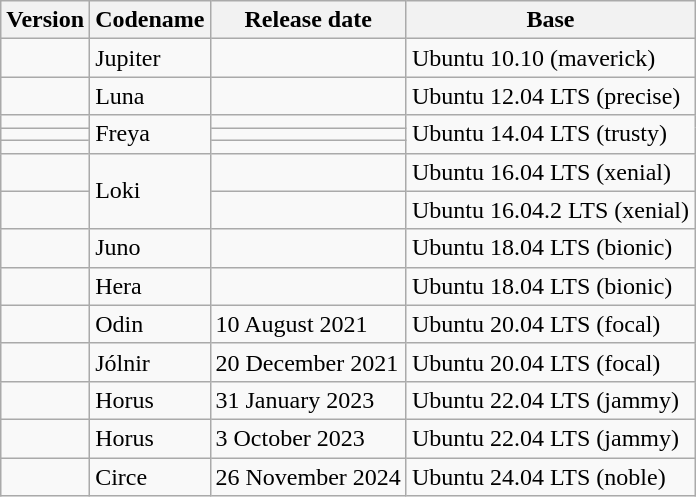<table class="wikitable">
<tr>
<th>Version</th>
<th>Codename</th>
<th>Release date</th>
<th>Base</th>
</tr>
<tr>
<td></td>
<td>Jupiter</td>
<td></td>
<td>Ubuntu 10.10 (maverick)</td>
</tr>
<tr>
<td></td>
<td>Luna</td>
<td></td>
<td>Ubuntu 12.04 LTS (precise)</td>
</tr>
<tr>
<td></td>
<td rowspan="3">Freya</td>
<td></td>
<td rowspan="3">Ubuntu 14.04 LTS (trusty)</td>
</tr>
<tr>
<td></td>
<td></td>
</tr>
<tr>
<td></td>
<td></td>
</tr>
<tr>
<td></td>
<td rowspan="2">Loki</td>
<td></td>
<td>Ubuntu 16.04 LTS (xenial)</td>
</tr>
<tr>
<td></td>
<td></td>
<td>Ubuntu 16.04.2 LTS (xenial)</td>
</tr>
<tr>
<td></td>
<td>Juno</td>
<td></td>
<td>Ubuntu 18.04 LTS (bionic)</td>
</tr>
<tr>
<td></td>
<td>Hera</td>
<td></td>
<td>Ubuntu 18.04 LTS (bionic)</td>
</tr>
<tr>
<td></td>
<td>Odin</td>
<td>10 August 2021</td>
<td>Ubuntu 20.04 LTS (focal)</td>
</tr>
<tr>
<td></td>
<td>Jólnir</td>
<td>20 December 2021</td>
<td>Ubuntu 20.04 LTS (focal)</td>
</tr>
<tr>
<td></td>
<td>Horus</td>
<td>31 January 2023</td>
<td>Ubuntu 22.04 LTS (jammy)</td>
</tr>
<tr>
<td></td>
<td>Horus</td>
<td>3 October 2023</td>
<td>Ubuntu 22.04 LTS (jammy)</td>
</tr>
<tr>
<td></td>
<td>Circe</td>
<td>26 November 2024</td>
<td>Ubuntu 24.04 LTS (noble)</td>
</tr>
</table>
